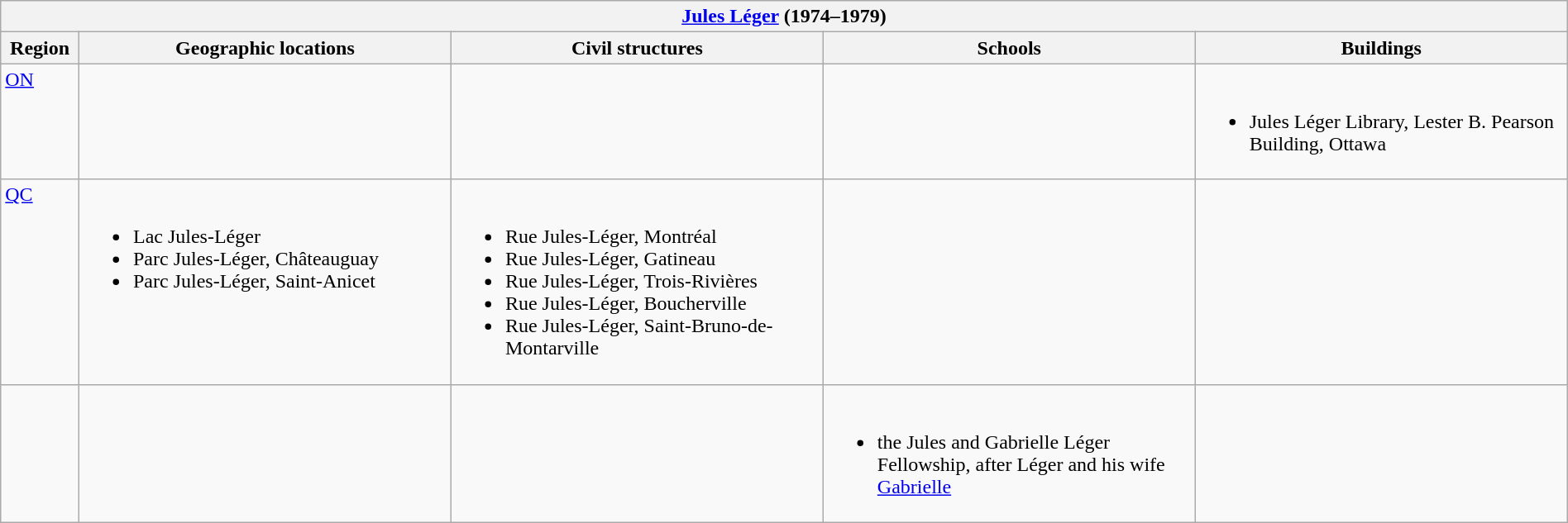<table class="wikitable" width="100%">
<tr>
<th colspan="5"><a href='#'>Jules Léger</a> (1974–1979)</th>
</tr>
<tr>
<th width="5%">Region</th>
<th width="23.75%">Geographic locations</th>
<th width="23.75%">Civil structures</th>
<th width="23.75%">Schools</th>
<th width="23.75%">Buildings</th>
</tr>
<tr>
<td align=left valign=top> <a href='#'>ON</a></td>
<td></td>
<td></td>
<td></td>
<td align=left valign=top><br><ul><li>Jules Léger Library, Lester B. Pearson Building, Ottawa</li></ul></td>
</tr>
<tr>
<td align=left valign=top> <a href='#'>QC</a></td>
<td align=left valign=top><br><ul><li>Lac Jules-Léger</li><li>Parc Jules-Léger, Châteauguay</li><li>Parc Jules-Léger, Saint-Anicet</li></ul></td>
<td align=left valign=top><br><ul><li>Rue Jules-Léger, Montréal</li><li>Rue Jules-Léger, Gatineau</li><li>Rue Jules-Léger, Trois-Rivières</li><li>Rue Jules-Léger, Boucherville</li><li>Rue Jules-Léger, Saint-Bruno-de-Montarville</li></ul></td>
<td></td>
<td></td>
</tr>
<tr>
<td></td>
<td></td>
<td></td>
<td align=left valign=top><br><ul><li>the Jules and Gabrielle Léger Fellowship, after Léger and his wife <a href='#'>Gabrielle</a></li></ul></td>
<td></td>
</tr>
</table>
